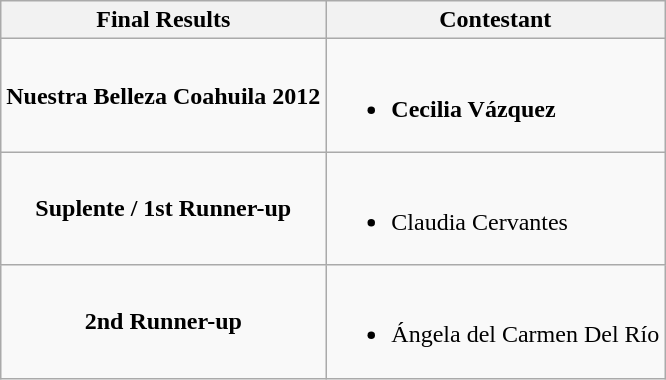<table class="wikitable">
<tr>
<th>Final Results</th>
<th>Contestant</th>
</tr>
<tr>
<td align="center"><strong>Nuestra Belleza Coahuila 2012</strong></td>
<td><br><ul><li><strong>Cecilia Vázquez</strong></li></ul></td>
</tr>
<tr>
<td align="center"><strong>Suplente / 1st Runner-up</strong></td>
<td><br><ul><li>Claudia Cervantes</li></ul></td>
</tr>
<tr>
<td align="center"><strong>2nd Runner-up</strong></td>
<td><br><ul><li>Ángela del Carmen Del Río</li></ul></td>
</tr>
</table>
